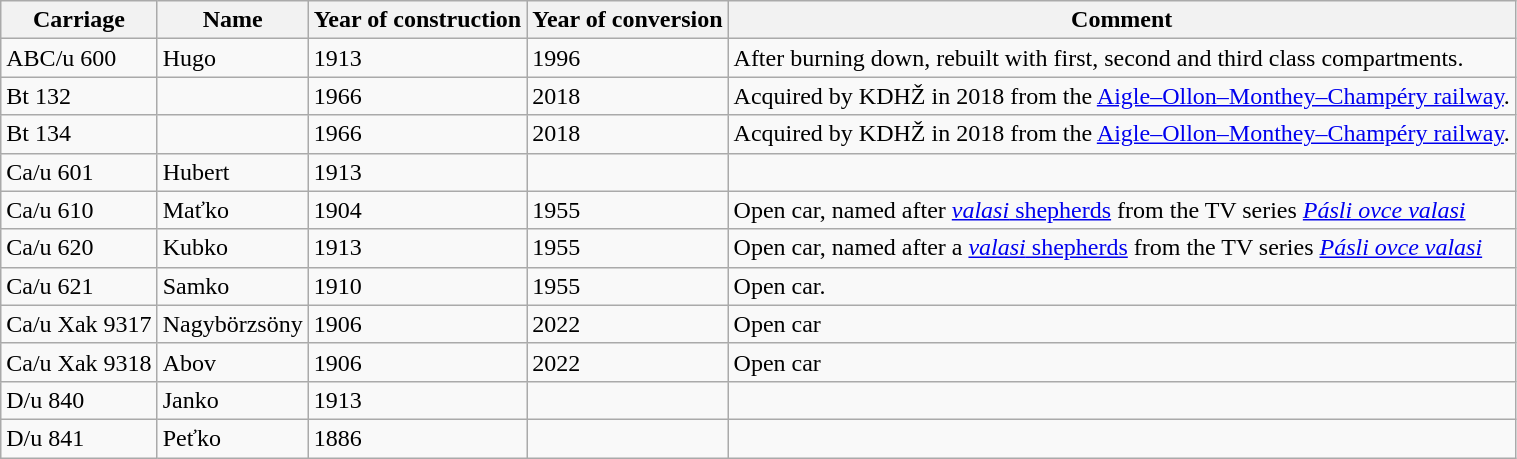<table class="wikitable sortable">
<tr>
<th>Carriage</th>
<th>Name</th>
<th>Year of construction</th>
<th>Year of conversion</th>
<th class=unsortable>Comment</th>
</tr>
<tr>
<td>ABC/u 600</td>
<td>Hugo</td>
<td>1913</td>
<td>1996</td>
<td>After burning down, rebuilt with first, second and third class compartments.</td>
</tr>
<tr>
<td>Bt 132</td>
<td></td>
<td>1966</td>
<td>2018</td>
<td>Acquired by KDHŽ in 2018 from the <a href='#'>Aigle–Ollon–Monthey–Champéry railway</a>.</td>
</tr>
<tr>
<td>Bt 134</td>
<td></td>
<td>1966</td>
<td>2018</td>
<td>Acquired by KDHŽ in 2018 from the <a href='#'>Aigle–Ollon–Monthey–Champéry railway</a>.</td>
</tr>
<tr>
<td>Ca/u 601</td>
<td>Hubert</td>
<td>1913</td>
<td></td>
<td></td>
</tr>
<tr>
<td>Ca/u 610</td>
<td>Maťko</td>
<td>1904</td>
<td>1955</td>
<td>Open car, named after <a href='#'><em>valasi</em> shepherds</a> from the TV series <em><a href='#'>Pásli ovce valasi</a></em></td>
</tr>
<tr>
<td>Ca/u 620</td>
<td>Kubko</td>
<td>1913</td>
<td>1955</td>
<td>Open car, named after a <a href='#'><em>valasi</em> shepherds</a> from the TV series <em><a href='#'>Pásli ovce valasi</a></em></td>
</tr>
<tr>
<td>Ca/u 621</td>
<td>Samko</td>
<td>1910</td>
<td>1955</td>
<td>Open car.</td>
</tr>
<tr>
<td>Ca/u Xak 9317</td>
<td>Nagybörzsöny</td>
<td>1906</td>
<td>2022</td>
<td>Open car</td>
</tr>
<tr>
<td>Ca/u Xak 9318</td>
<td>Abov</td>
<td>1906</td>
<td>2022</td>
<td>Open car</td>
</tr>
<tr>
<td>D/u 840</td>
<td>Janko</td>
<td>1913</td>
<td></td>
<td></td>
</tr>
<tr>
<td>D/u 841</td>
<td>Peťko</td>
<td>1886</td>
<td></td>
<td></td>
</tr>
</table>
